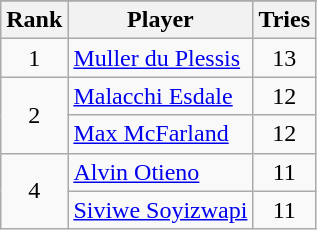<table class="wikitable sortable"  style="text-align:center; margin-bottom:0;">
<tr>
</tr>
<tr>
<th>Rank</th>
<th>Player</th>
<th>Tries</th>
</tr>
<tr>
<td>1</td>
<td align=left> <a href='#'>Muller du Plessis</a></td>
<td>13</td>
</tr>
<tr>
<td rowspan=2>2</td>
<td align=left> <a href='#'>Malacchi Esdale</a></td>
<td>12</td>
</tr>
<tr>
<td align=left> <a href='#'>Max McFarland</a></td>
<td>12</td>
</tr>
<tr>
<td rowspan=2>4</td>
<td align=left> <a href='#'>Alvin Otieno</a></td>
<td>11</td>
</tr>
<tr>
<td align=left> <a href='#'>Siviwe Soyizwapi</a></td>
<td>11</td>
</tr>
</table>
